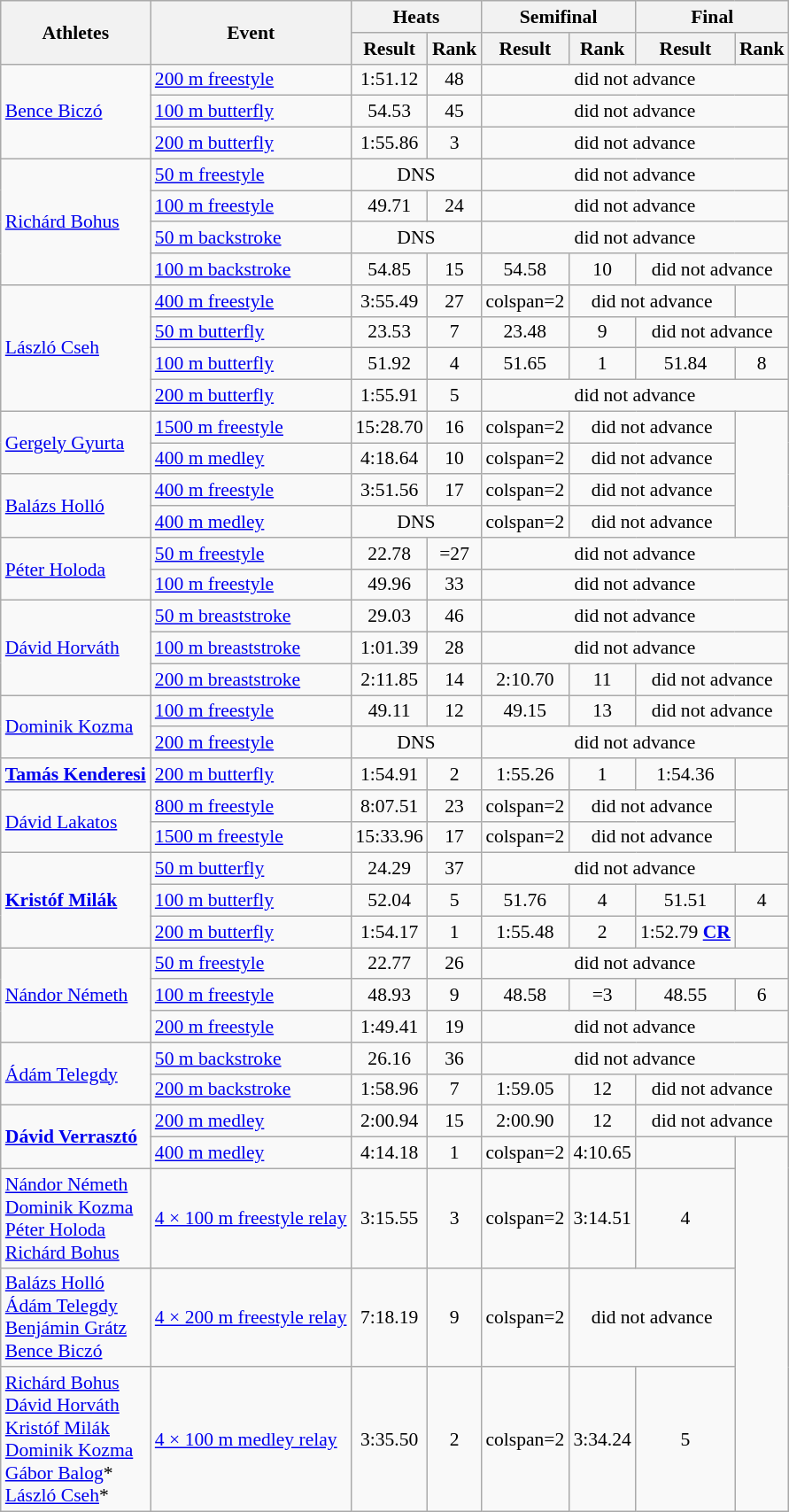<table class="wikitable" border="1" style="font-size:90%; text-align:center">
<tr>
<th rowspan="2">Athletes</th>
<th rowspan="2">Event</th>
<th colspan="2">Heats</th>
<th colspan="2">Semifinal</th>
<th colspan="2">Final</th>
</tr>
<tr>
<th>Result</th>
<th>Rank</th>
<th>Result</th>
<th>Rank</th>
<th>Result</th>
<th>Rank</th>
</tr>
<tr>
<td rowspan="3" align="left"><a href='#'>Bence Biczó</a></td>
<td align="left"><a href='#'>200 m freestyle</a></td>
<td>1:51.12</td>
<td>48</td>
<td colspan=4>did not advance</td>
</tr>
<tr>
<td align="left"><a href='#'>100 m butterfly</a></td>
<td>54.53</td>
<td>45</td>
<td colspan=4>did not advance</td>
</tr>
<tr>
<td align="left"><a href='#'>200 m butterfly</a></td>
<td>1:55.86</td>
<td>3</td>
<td colspan=4>did not advance</td>
</tr>
<tr>
<td rowspan="4" align="left"><a href='#'>Richárd Bohus</a></td>
<td align="left"><a href='#'>50 m freestyle</a></td>
<td colspan=2>DNS</td>
<td colspan=4>did not advance</td>
</tr>
<tr>
<td align="left"><a href='#'>100 m freestyle</a></td>
<td>49.71</td>
<td>24</td>
<td colspan=4>did not advance</td>
</tr>
<tr>
<td align="left"><a href='#'>50 m backstroke</a></td>
<td colspan=2>DNS</td>
<td colspan=4>did not advance</td>
</tr>
<tr>
<td align="left"><a href='#'>100 m backstroke</a></td>
<td>54.85</td>
<td>15 <strong></strong></td>
<td>54.58</td>
<td>10</td>
<td colspan=2>did not advance</td>
</tr>
<tr>
<td rowspan="4" align="left"><a href='#'>László Cseh</a></td>
<td align="left"><a href='#'>400 m freestyle</a></td>
<td>3:55.49</td>
<td>27</td>
<td>colspan=2 </td>
<td colspan=2>did not advance</td>
</tr>
<tr>
<td align="left"><a href='#'>50 m butterfly</a></td>
<td>23.53</td>
<td>7 <strong></strong></td>
<td>23.48</td>
<td>9</td>
<td colspan=2>did not advance</td>
</tr>
<tr>
<td align="left"><a href='#'>100 m butterfly</a></td>
<td>51.92</td>
<td>4 <strong></strong></td>
<td>51.65</td>
<td>1 <strong></strong></td>
<td>51.84</td>
<td>8</td>
</tr>
<tr>
<td align="left"><a href='#'>200 m butterfly</a></td>
<td>1:55.91</td>
<td>5</td>
<td colspan=4>did not advance</td>
</tr>
<tr>
<td rowspan="2" align="left"><a href='#'>Gergely Gyurta</a></td>
<td align="left"><a href='#'>1500 m freestyle</a></td>
<td>15:28.70</td>
<td>16</td>
<td>colspan=2 </td>
<td colspan=2>did not advance</td>
</tr>
<tr>
<td align="left"><a href='#'>400 m medley</a></td>
<td>4:18.64</td>
<td>10</td>
<td>colspan=2 </td>
<td colspan=2>did not advance</td>
</tr>
<tr>
<td rowspan="2" align="left"><a href='#'>Balázs Holló</a></td>
<td align="left"><a href='#'>400 m freestyle</a></td>
<td>3:51.56</td>
<td>17</td>
<td>colspan=2 </td>
<td colspan=2>did not advance</td>
</tr>
<tr>
<td align="left"><a href='#'>400 m medley</a></td>
<td colspan=2>DNS</td>
<td>colspan=2 </td>
<td colspan=2>did not advance</td>
</tr>
<tr>
<td rowspan="2" align="left"><a href='#'>Péter Holoda</a></td>
<td align="left"><a href='#'>50 m freestyle</a></td>
<td>22.78</td>
<td>=27</td>
<td colspan=4>did not advance</td>
</tr>
<tr>
<td align="left"><a href='#'>100 m freestyle</a></td>
<td>49.96</td>
<td>33</td>
<td colspan=4>did not advance</td>
</tr>
<tr>
<td rowspan="3" align="left"><a href='#'>Dávid Horváth</a></td>
<td align="left"><a href='#'>50 m breaststroke</a></td>
<td>29.03</td>
<td>46</td>
<td colspan=4>did not advance</td>
</tr>
<tr>
<td align="left"><a href='#'>100 m breaststroke</a></td>
<td>1:01.39</td>
<td>28</td>
<td colspan=4>did not advance</td>
</tr>
<tr>
<td align="left"><a href='#'>200 m breaststroke</a></td>
<td>2:11.85</td>
<td>14 <strong></strong></td>
<td>2:10.70</td>
<td>11</td>
<td colspan=2>did not advance</td>
</tr>
<tr>
<td rowspan="2" align="left"><a href='#'>Dominik Kozma</a></td>
<td align="left"><a href='#'>100 m freestyle</a></td>
<td>49.11</td>
<td>12 <strong></strong></td>
<td>49.15</td>
<td>13</td>
<td colspan=2>did not advance</td>
</tr>
<tr>
<td align="left"><a href='#'>200 m freestyle</a></td>
<td colspan=2>DNS</td>
<td colspan=4>did not advance</td>
</tr>
<tr>
<td align="left"><strong><a href='#'>Tamás Kenderesi</a></strong></td>
<td align="left"><a href='#'>200 m butterfly</a></td>
<td>1:54.91</td>
<td>2 <strong></strong></td>
<td>1:55.26</td>
<td>1 <strong></strong></td>
<td>1:54.36</td>
<td></td>
</tr>
<tr>
<td rowspan="2" align="left"><a href='#'>Dávid Lakatos</a></td>
<td align="left"><a href='#'>800 m freestyle</a></td>
<td>8:07.51</td>
<td>23</td>
<td>colspan=2 </td>
<td colspan=2>did not advance</td>
</tr>
<tr>
<td align="left"><a href='#'>1500 m freestyle</a></td>
<td>15:33.96</td>
<td>17</td>
<td>colspan=2 </td>
<td colspan=2>did not advance</td>
</tr>
<tr>
<td rowspan="3" align="left"><strong><a href='#'>Kristóf Milák</a></strong></td>
<td align="left"><a href='#'>50 m butterfly</a></td>
<td>24.29</td>
<td>37</td>
<td colspan=4>did not advance</td>
</tr>
<tr>
<td align="left"><a href='#'>100 m butterfly</a></td>
<td>52.04</td>
<td>5 <strong></strong></td>
<td>51.76</td>
<td>4 <strong></strong></td>
<td>51.51</td>
<td>4</td>
</tr>
<tr>
<td align="left"><a href='#'>200 m butterfly</a></td>
<td>1:54.17</td>
<td>1 <strong></strong></td>
<td>1:55.48</td>
<td>2 <strong></strong></td>
<td>1:52.79 <strong><a href='#'>CR</a></strong></td>
<td></td>
</tr>
<tr>
<td rowspan="3" align="left"><a href='#'>Nándor Németh</a></td>
<td align="left"><a href='#'>50 m freestyle</a></td>
<td>22.77</td>
<td>26</td>
<td colspan=4>did not advance</td>
</tr>
<tr>
<td align="left"><a href='#'>100 m freestyle</a></td>
<td>48.93</td>
<td>9 <strong></strong></td>
<td>48.58</td>
<td>=3 <strong></strong></td>
<td>48.55</td>
<td>6</td>
</tr>
<tr>
<td align="left"><a href='#'>200 m freestyle</a></td>
<td>1:49.41</td>
<td>19</td>
<td colspan=4>did not advance</td>
</tr>
<tr>
<td rowspan="2" align="left"><a href='#'>Ádám Telegdy</a></td>
<td align="left"><a href='#'>50 m backstroke</a></td>
<td>26.16</td>
<td>36</td>
<td colspan=4>did not advance</td>
</tr>
<tr>
<td align="left"><a href='#'>200 m backstroke</a></td>
<td>1:58.96</td>
<td>7 <strong></strong></td>
<td>1:59.05</td>
<td>12</td>
<td colspan=2>did not advance</td>
</tr>
<tr>
<td rowspan="2" align="left"><strong><a href='#'>Dávid Verrasztó</a></strong></td>
<td align="left"><a href='#'>200 m medley</a></td>
<td>2:00.94</td>
<td>15 <strong></strong></td>
<td>2:00.90</td>
<td>12</td>
<td colspan=2>did not advance</td>
</tr>
<tr>
<td align="left"><a href='#'>400 m medley</a></td>
<td>4:14.18</td>
<td>1 <strong></strong></td>
<td>colspan=2 </td>
<td>4:10.65</td>
<td></td>
</tr>
<tr>
<td align="left"><a href='#'>Nándor Németh</a><br><a href='#'>Dominik Kozma</a><br><a href='#'>Péter Holoda</a><br><a href='#'>Richárd Bohus</a></td>
<td align="left"><a href='#'>4 × 100 m freestyle relay</a></td>
<td>3:15.55</td>
<td>3 <strong></strong></td>
<td>colspan=2 </td>
<td>3:14.51</td>
<td>4</td>
</tr>
<tr>
<td align="left"><a href='#'>Balázs Holló</a><br><a href='#'>Ádám Telegdy</a><br><a href='#'>Benjámin Grátz</a><br><a href='#'>Bence Biczó</a></td>
<td align="left"><a href='#'>4 × 200 m freestyle relay</a></td>
<td>7:18.19</td>
<td>9</td>
<td>colspan=2 </td>
<td colspan=2>did not advance</td>
</tr>
<tr>
<td align="left"><a href='#'>Richárd Bohus</a><br><a href='#'>Dávid Horváth</a><br><a href='#'>Kristóf Milák</a><br><a href='#'>Dominik Kozma</a><br><a href='#'>Gábor Balog</a>*<br><a href='#'>László Cseh</a>*</td>
<td align="left"><a href='#'>4 × 100 m medley relay</a></td>
<td>3:35.50</td>
<td>2 <strong></strong></td>
<td>colspan=2 </td>
<td>3:34.24</td>
<td>5</td>
</tr>
</table>
